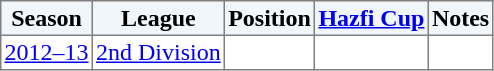<table border="1" cellpadding="2" style="border-collapse:collapse; text-align:center; font-size:normal;">
<tr style="background:#f0f6fa;">
<th>Season</th>
<th>League</th>
<th>Position</th>
<th><a href='#'>Hazfi Cup</a></th>
<th>Notes</th>
</tr>
<tr>
<td><a href='#'>2012–13</a></td>
<td><a href='#'>2nd Division</a></td>
<td></td>
<td></td>
<td></td>
</tr>
</table>
